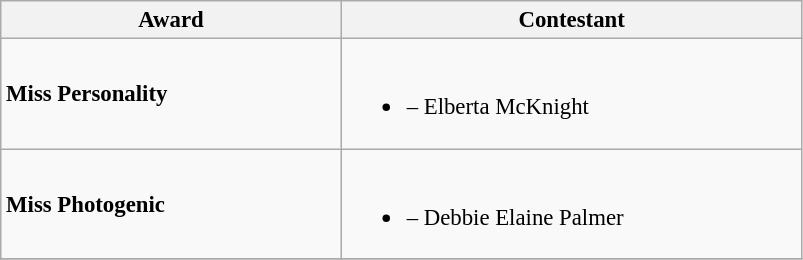<table class="wikitable sortable" style="font-size:95%;">
<tr>
<th width="220">Award</th>
<th width="300">Contestant</th>
</tr>
<tr>
<td><strong>Miss Personality</strong></td>
<td><br><ul><li><strong></strong> – Elberta McKnight</li></ul></td>
</tr>
<tr>
<td><strong>Miss Photogenic</strong></td>
<td><br><ul><li><strong></strong> – Debbie Elaine Palmer</li></ul></td>
</tr>
<tr>
</tr>
</table>
